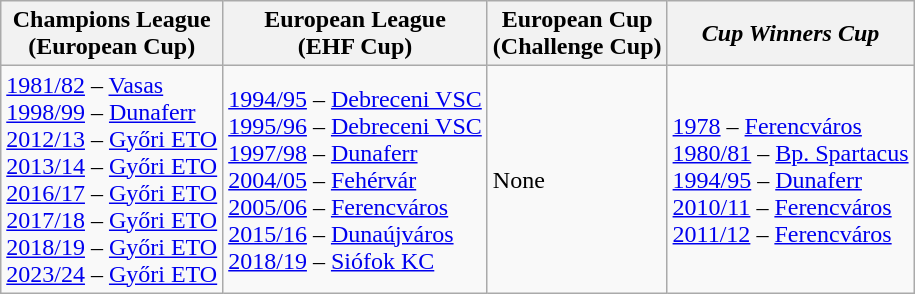<table class="wikitable">
<tr>
<th>Champions League<br>(European Cup)</th>
<th>European League<br>(EHF Cup)</th>
<th>European Cup<br>(Challenge Cup)</th>
<th><em>Cup Winners Cup</em></th>
</tr>
<tr>
<td><a href='#'>1981/82</a> – <a href='#'>Vasas</a><br><a href='#'>1998/99</a> – <a href='#'>Dunaferr</a><br><a href='#'>2012/13</a> – <a href='#'>Győri ETO</a><br><a href='#'>2013/14</a> – <a href='#'>Győri ETO</a><br><a href='#'>2016/17</a> – <a href='#'>Győri ETO</a><br><a href='#'>2017/18</a> – <a href='#'>Győri ETO</a><br><a href='#'>2018/19</a> – <a href='#'>Győri ETO</a><br><a href='#'>2023/24</a> – <a href='#'>Győri ETO</a></td>
<td><a href='#'>1994/95</a> – <a href='#'>Debreceni VSC</a><br><a href='#'>1995/96</a> – <a href='#'>Debreceni VSC</a><br><a href='#'>1997/98</a> – <a href='#'>Dunaferr</a><br><a href='#'>2004/05</a> – <a href='#'>Fehérvár</a><br><a href='#'>2005/06</a> – <a href='#'>Ferencváros</a><br><a href='#'>2015/16</a> – <a href='#'>Dunaújváros</a><br><a href='#'>2018/19</a> – <a href='#'>Siófok KC</a></td>
<td>None</td>
<td><a href='#'>1978</a> – <a href='#'>Ferencváros</a><br><a href='#'>1980/81</a> – <a href='#'>Bp. Spartacus</a><br><a href='#'>1994/95</a> – <a href='#'>Dunaferr</a><br><a href='#'>2010/11</a> – <a href='#'>Ferencváros</a><br><a href='#'>2011/12</a> – <a href='#'>Ferencváros</a></td>
</tr>
</table>
